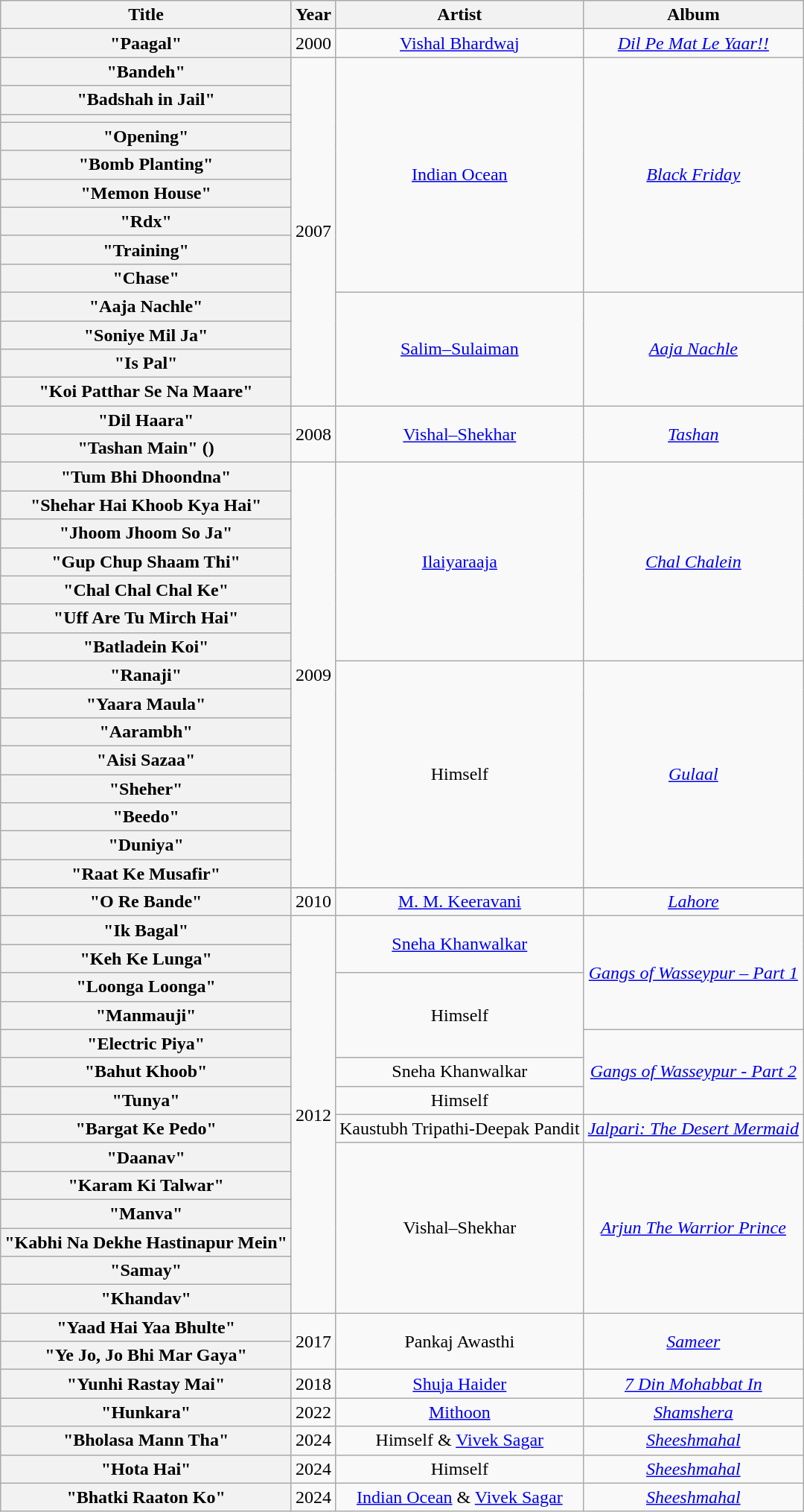<table class="wikitable sortable plainrowheaders " style="text-align:center;">
<tr>
<th scope="col">Title</th>
<th scope="col">Year</th>
<th scope="col">Artist</th>
<th scope="col">Album</th>
</tr>
<tr>
<th scope="row">"Paagal"</th>
<td>2000</td>
<td><a href='#'>Vishal Bhardwaj</a></td>
<td><em><a href='#'>Dil Pe Mat Le Yaar!!</a></em></td>
</tr>
<tr>
<th scope="row">"Bandeh"</th>
<td rowspan=13>2007</td>
<td rowspan="9"><a href='#'>Indian Ocean</a></td>
<td rowspan="9"><em><a href='#'>Black Friday</a></em></td>
</tr>
<tr>
<th scope="row">"Badshah in Jail"</th>
</tr>
<tr>
<th scope="row"></th>
</tr>
<tr>
<th scope="row">"Opening"</th>
</tr>
<tr>
<th scope="row">"Bomb Planting"</th>
</tr>
<tr>
<th scope="row">"Memon House"</th>
</tr>
<tr>
<th scope="row">"Rdx"</th>
</tr>
<tr>
<th scope="row">"Training"</th>
</tr>
<tr>
<th scope="row">"Chase"</th>
</tr>
<tr>
<th scope="row">"Aaja Nachle"</th>
<td rowspan="4"><a href='#'>Salim–Sulaiman</a></td>
<td rowspan="4"><em><a href='#'>Aaja Nachle</a></em></td>
</tr>
<tr>
<th scope="row">"Soniye Mil Ja"</th>
</tr>
<tr>
<th scope="row">"Is Pal"</th>
</tr>
<tr>
<th scope="row">"Koi Patthar Se Na Maare"</th>
</tr>
<tr>
<th scope="row">"Dil Haara"</th>
<td rowspan="2">2008</td>
<td rowspan="2"><a href='#'>Vishal–Shekhar</a></td>
<td rowspan="2"><em><a href='#'>Tashan</a></em></td>
</tr>
<tr>
<th scope="row">"Tashan Main" ()</th>
</tr>
<tr>
<th scope="row">"Tum Bhi Dhoondna"</th>
<td rowspan="15">2009</td>
<td rowspan="7"><a href='#'>Ilaiyaraaja</a></td>
<td rowspan="7"><em><a href='#'>Chal Chalein</a></em></td>
</tr>
<tr>
<th scope="row">"Shehar Hai Khoob Kya Hai"</th>
</tr>
<tr>
<th scope="row">"Jhoom Jhoom So Ja"</th>
</tr>
<tr>
<th scope="row">"Gup Chup Shaam Thi"</th>
</tr>
<tr>
<th scope="row">"Chal Chal Chal Ke"</th>
</tr>
<tr>
<th scope="row">"Uff Are Tu Mirch Hai"</th>
</tr>
<tr>
<th scope="row">"Batladein Koi"</th>
</tr>
<tr>
<th scope="row">"Ranaji"</th>
<td rowspan="8">Himself</td>
<td rowspan="8"><em><a href='#'>Gulaal</a></em></td>
</tr>
<tr>
<th scope="row">"Yaara Maula"</th>
</tr>
<tr>
<th scope="row">"Aarambh"</th>
</tr>
<tr>
<th scope="row">"Aisi Sazaa"</th>
</tr>
<tr>
<th scope="row">"Sheher"</th>
</tr>
<tr>
<th scope="row">"Beedo"</th>
</tr>
<tr>
<th scope="row">"Duniya"</th>
</tr>
<tr>
<th scope="row">"Raat Ke Musafir"</th>
</tr>
<tr>
</tr>
<tr>
<th scope="row">"O Re Bande"</th>
<td>2010</td>
<td><a href='#'>M. M. Keeravani</a></td>
<td><em><a href='#'>Lahore</a></em></td>
</tr>
<tr>
<th scope="row">"Ik Bagal"</th>
<td rowspan="14">2012</td>
<td rowspan="2"><a href='#'>Sneha Khanwalkar</a></td>
<td rowspan="4"><em><a href='#'>Gangs of Wasseypur – Part 1</a></em></td>
</tr>
<tr>
<th scope="row">"Keh Ke Lunga"</th>
</tr>
<tr>
<th scope="row">"Loonga Loonga"</th>
<td rowspan="3">Himself</td>
</tr>
<tr>
<th scope="row">"Manmauji"</th>
</tr>
<tr>
<th scope="row">"Electric Piya"</th>
<td rowspan=3><em><a href='#'>Gangs of Wasseypur - Part 2</a></em></td>
</tr>
<tr>
<th scope="row">"Bahut Khoob"</th>
<td>Sneha Khanwalkar</td>
</tr>
<tr>
<th scope="row">"Tunya"</th>
<td>Himself</td>
</tr>
<tr>
<th scope="row">"Bargat Ke Pedo"</th>
<td>Kaustubh Tripathi-Deepak Pandit</td>
<td><em><a href='#'>Jalpari: The Desert Mermaid</a></em></td>
</tr>
<tr>
<th scope="row">"Daanav"</th>
<td rowspan="6">Vishal–Shekhar</td>
<td rowspan="6"><em> <a href='#'>Arjun The Warrior Prince</a></em></td>
</tr>
<tr>
<th scope="row">"Karam Ki Talwar"</th>
</tr>
<tr>
<th scope="row">"Manva"</th>
</tr>
<tr>
<th scope="row">"Kabhi Na Dekhe Hastinapur Mein"</th>
</tr>
<tr>
<th scope="row">"Samay"</th>
</tr>
<tr>
<th scope="row">"Khandav"</th>
</tr>
<tr>
<th scope="row">"Yaad Hai Yaa Bhulte"</th>
<td rowspan="2">2017</td>
<td rowspan="2">Pankaj Awasthi</td>
<td rowspan="2"><em><a href='#'>Sameer</a></em></td>
</tr>
<tr>
<th scope="row">"Ye Jo, Jo Bhi Mar Gaya"</th>
</tr>
<tr>
<th scope="row">"Yunhi Rastay Mai"</th>
<td>2018</td>
<td><a href='#'>Shuja Haider</a></td>
<td><em><a href='#'>7 Din Mohabbat In</a></em></td>
</tr>
<tr>
<th scope="row">"Hunkara"</th>
<td>2022</td>
<td><a href='#'>Mithoon</a></td>
<td><em><a href='#'>Shamshera</a></em></td>
</tr>
<tr>
<th scope="row">"Bholasa Mann Tha"</th>
<td>2024</td>
<td>Himself & <a href='#'>Vivek Sagar</a></td>
<td><em><a href='#'>Sheeshmahal</a></em></td>
</tr>
<tr>
<th scope="row">"Hota Hai"</th>
<td>2024</td>
<td>Himself</td>
<td><em><a href='#'>Sheeshmahal</a></em></td>
</tr>
<tr>
<th scope="row">"Bhatki Raaton Ko"</th>
<td>2024</td>
<td><a href='#'>Indian Ocean</a> & <a href='#'>Vivek Sagar</a></td>
<td><em><a href='#'>Sheeshmahal</a></em></td>
</tr>
</table>
